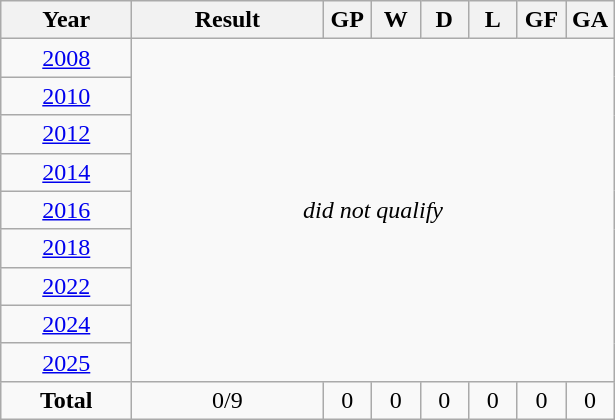<table class= "wikitable" style= "text-align: center;">
<tr>
<th width=80>Year</th>
<th width=120>Result</th>
<th width=25>GP</th>
<th width=25>W</th>
<th width=25>D</th>
<th width=25>L</th>
<th width=25>GF</th>
<th width=25>GA</th>
</tr>
<tr>
<td> <a href='#'>2008</a></td>
<td rowspan=9 colspan=8><em>did not qualify</em></td>
</tr>
<tr>
<td> <a href='#'>2010</a></td>
</tr>
<tr>
<td> <a href='#'>2012</a></td>
</tr>
<tr>
<td> <a href='#'>2014</a></td>
</tr>
<tr>
<td> <a href='#'>2016</a></td>
</tr>
<tr>
<td> <a href='#'>2018</a></td>
</tr>
<tr>
<td> <a href='#'>2022</a></td>
</tr>
<tr>
<td> <a href='#'>2024</a></td>
</tr>
<tr>
<td> <a href='#'>2025</a></td>
</tr>
<tr>
<td><strong>Total</strong></td>
<td>0/9</td>
<td>0</td>
<td>0</td>
<td>0</td>
<td>0</td>
<td>0</td>
<td>0</td>
</tr>
</table>
